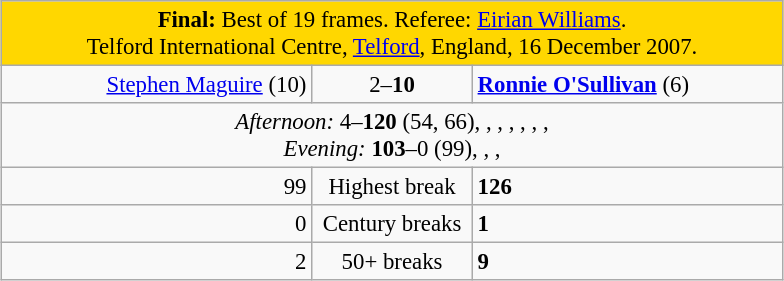<table class="wikitable" style="font-size: 95%; margin: 1em auto 1em auto;">
<tr>
<td colspan="3" align="center" bgcolor="#ffd700"><strong>Final:</strong> Best of 19 frames. Referee: <a href='#'>Eirian Williams</a>.<br>Telford International Centre, <a href='#'>Telford</a>, England, 16 December 2007.</td>
</tr>
<tr>
<td width="200" align="right"><a href='#'>Stephen Maguire</a> (10)<br></td>
<td width="100" align="center">2–<strong>10</strong></td>
<td width="200"><strong><a href='#'>Ronnie O'Sullivan</a></strong> (6)<br></td>
</tr>
<tr>
<td colspan="3" align="center" style="font-size: 100%"><em>Afternoon:</em> 4–<strong>120</strong> (54, 66), , , , , , ,  <br><em>Evening:</em> <strong>103</strong>–0 (99), , , </td>
</tr>
<tr>
<td align="right">99</td>
<td align="center">Highest break</td>
<td><strong>126</strong></td>
</tr>
<tr>
<td align="right">0</td>
<td align="center">Century breaks</td>
<td><strong>1</strong></td>
</tr>
<tr>
<td align="right">2</td>
<td align="center">50+ breaks</td>
<td><strong>9</strong></td>
</tr>
</table>
